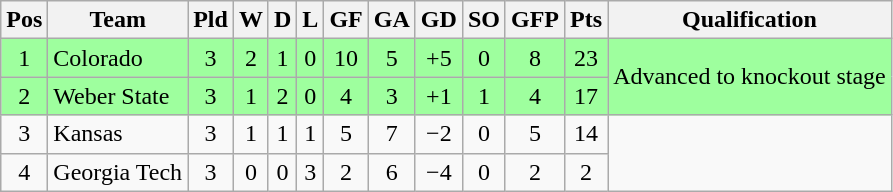<table class="wikitable" style="text-align:center">
<tr>
<th>Pos</th>
<th>Team</th>
<th>Pld</th>
<th>W</th>
<th>D</th>
<th>L</th>
<th>GF</th>
<th>GA</th>
<th>GD</th>
<th>SO</th>
<th>GFP</th>
<th>Pts</th>
<th>Qualification</th>
</tr>
<tr bgcolor="#9eff9e">
<td>1</td>
<td style="text-align:left">Colorado</td>
<td>3</td>
<td>2</td>
<td>1</td>
<td>0</td>
<td>10</td>
<td>5</td>
<td>+5</td>
<td>0</td>
<td>8</td>
<td>23</td>
<td rowspan="2">Advanced to knockout stage</td>
</tr>
<tr bgcolor="#9eff9e">
<td>2</td>
<td style="text-align:left">Weber State</td>
<td>3</td>
<td>1</td>
<td>2</td>
<td>0</td>
<td>4</td>
<td>3</td>
<td>+1</td>
<td>1</td>
<td>4</td>
<td>17</td>
</tr>
<tr>
<td>3</td>
<td style="text-align:left">Kansas</td>
<td>3</td>
<td>1</td>
<td>1</td>
<td>1</td>
<td>5</td>
<td>7</td>
<td>−2</td>
<td>0</td>
<td>5</td>
<td>14</td>
<td rowspan="2"></td>
</tr>
<tr>
<td>4</td>
<td style="text-align:left">Georgia Tech</td>
<td>3</td>
<td>0</td>
<td>0</td>
<td>3</td>
<td>2</td>
<td>6</td>
<td>−4</td>
<td>0</td>
<td>2</td>
<td>2</td>
</tr>
</table>
